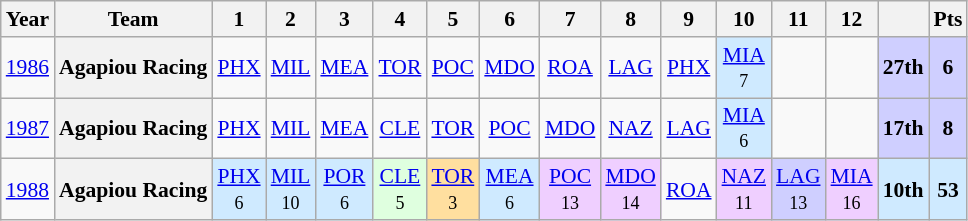<table class="wikitable" style="text-align:center; font-size:90%">
<tr>
<th>Year</th>
<th>Team</th>
<th>1</th>
<th>2</th>
<th>3</th>
<th>4</th>
<th>5</th>
<th>6</th>
<th>7</th>
<th>8</th>
<th>9</th>
<th>10</th>
<th>11</th>
<th>12</th>
<th></th>
<th>Pts</th>
</tr>
<tr>
<td><a href='#'>1986</a></td>
<th>Agapiou Racing</th>
<td><a href='#'>PHX</a></td>
<td><a href='#'>MIL</a></td>
<td><a href='#'>MEA</a></td>
<td><a href='#'>TOR</a></td>
<td><a href='#'>POC</a></td>
<td><a href='#'>MDO</a></td>
<td><a href='#'>ROA</a></td>
<td><a href='#'>LAG</a></td>
<td><a href='#'>PHX</a></td>
<td style="background:#CFEAFF;"><a href='#'>MIA</a><br><small>7</small></td>
<td></td>
<td></td>
<th style="background:#cfcfff;">27th</th>
<th style="background:#cfcfff;">6</th>
</tr>
<tr>
<td><a href='#'>1987</a></td>
<th>Agapiou Racing</th>
<td><a href='#'>PHX</a></td>
<td><a href='#'>MIL</a></td>
<td><a href='#'>MEA</a></td>
<td><a href='#'>CLE</a></td>
<td><a href='#'>TOR</a></td>
<td><a href='#'>POC</a></td>
<td><a href='#'>MDO</a></td>
<td><a href='#'>NAZ</a></td>
<td><a href='#'>LAG</a></td>
<td style="background:#CFEAFF;"><a href='#'>MIA</a><br><small>6</small></td>
<td></td>
<td></td>
<th style="background:#cfcfff;">17th</th>
<th style="background:#cfcfff;">8</th>
</tr>
<tr>
<td><a href='#'>1988</a></td>
<th>Agapiou Racing</th>
<td style="background:#CFEAFF;"><a href='#'>PHX</a><br><small>6</small></td>
<td style="background:#CFEAFF;"><a href='#'>MIL</a><br><small>10</small></td>
<td style="background:#CFEAFF;"><a href='#'>POR</a><br><small>6</small></td>
<td style="background:#DFFFDF;"><a href='#'>CLE</a><br><small>5</small></td>
<td style="background:#FFDF9F;"><a href='#'>TOR</a><br><small>3</small></td>
<td style="background:#CFEAFF;"><a href='#'>MEA</a><br><small>6</small></td>
<td style="background:#EFCFFF;"><a href='#'>POC</a><br><small>13</small></td>
<td style="background:#EFCFFF;"><a href='#'>MDO</a><br><small>14</small></td>
<td><a href='#'>ROA</a></td>
<td style="background:#EFCFFF;"><a href='#'>NAZ</a><br><small>11</small></td>
<td style="background:#cfcfff;"><a href='#'>LAG</a><br><small>13</small></td>
<td style="background:#EFCFFF;"><a href='#'>MIA</a><br><small>16</small></td>
<th style="background:#CFEAFF;">10th</th>
<th style="background:#CFEAFF;">53</th>
</tr>
</table>
